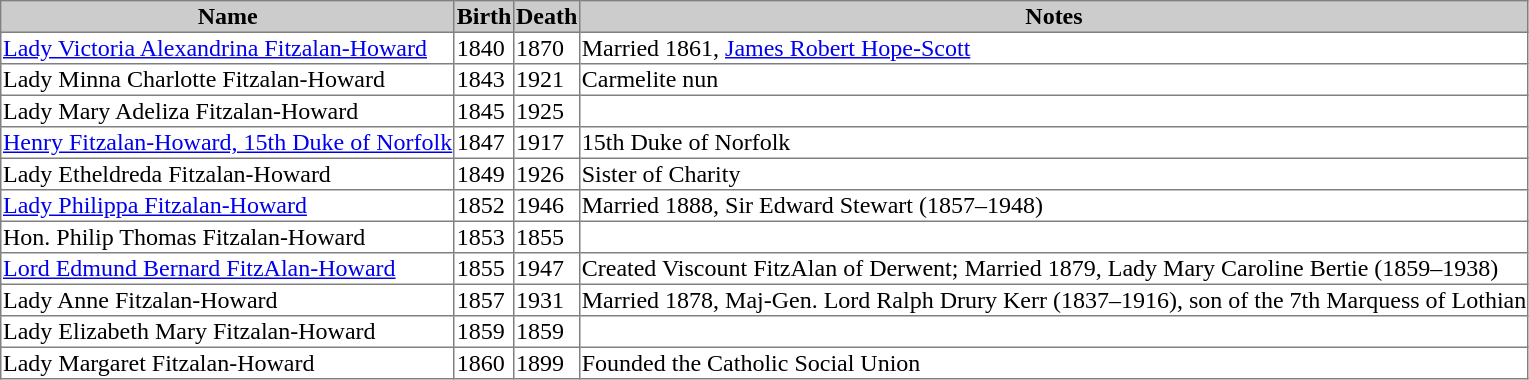<table border="1" style="border-collapse: collapse;">
<tr bgcolor="#cccccc">
<th>Name</th>
<th>Birth</th>
<th>Death</th>
<th>Notes</th>
</tr>
<tr>
<td><a href='#'>Lady Victoria Alexandrina Fitzalan-Howard</a></td>
<td>1840</td>
<td>1870</td>
<td>Married 1861, <a href='#'>James Robert Hope-Scott</a></td>
</tr>
<tr>
<td>Lady Minna Charlotte Fitzalan-Howard</td>
<td>1843</td>
<td>1921</td>
<td>Carmelite nun</td>
</tr>
<tr>
<td>Lady Mary Adeliza Fitzalan-Howard</td>
<td>1845</td>
<td>1925</td>
<td></td>
</tr>
<tr>
<td><a href='#'>Henry Fitzalan-Howard, 15th Duke of Norfolk</a></td>
<td>1847</td>
<td>1917</td>
<td>15th Duke of Norfolk</td>
</tr>
<tr>
<td>Lady Etheldreda Fitzalan-Howard</td>
<td>1849</td>
<td>1926</td>
<td>Sister of Charity</td>
</tr>
<tr>
<td><a href='#'>Lady Philippa Fitzalan-Howard</a></td>
<td>1852</td>
<td>1946</td>
<td>Married 1888, Sir Edward Stewart (1857–1948)</td>
</tr>
<tr>
<td>Hon. Philip Thomas Fitzalan-Howard</td>
<td>1853</td>
<td>1855</td>
<td></td>
</tr>
<tr>
<td><a href='#'>Lord Edmund Bernard FitzAlan-Howard</a></td>
<td>1855</td>
<td>1947</td>
<td>Created Viscount FitzAlan of Derwent; Married 1879, Lady Mary Caroline Bertie (1859–1938)</td>
</tr>
<tr>
<td>Lady Anne Fitzalan-Howard</td>
<td>1857</td>
<td>1931</td>
<td>Married 1878, Maj-Gen. Lord Ralph Drury Kerr (1837–1916), son of the 7th Marquess of Lothian</td>
</tr>
<tr>
<td>Lady Elizabeth Mary Fitzalan-Howard</td>
<td>1859</td>
<td>1859</td>
<td></td>
</tr>
<tr>
<td>Lady Margaret Fitzalan-Howard</td>
<td>1860</td>
<td>1899</td>
<td>Founded the Catholic Social Union</td>
</tr>
</table>
